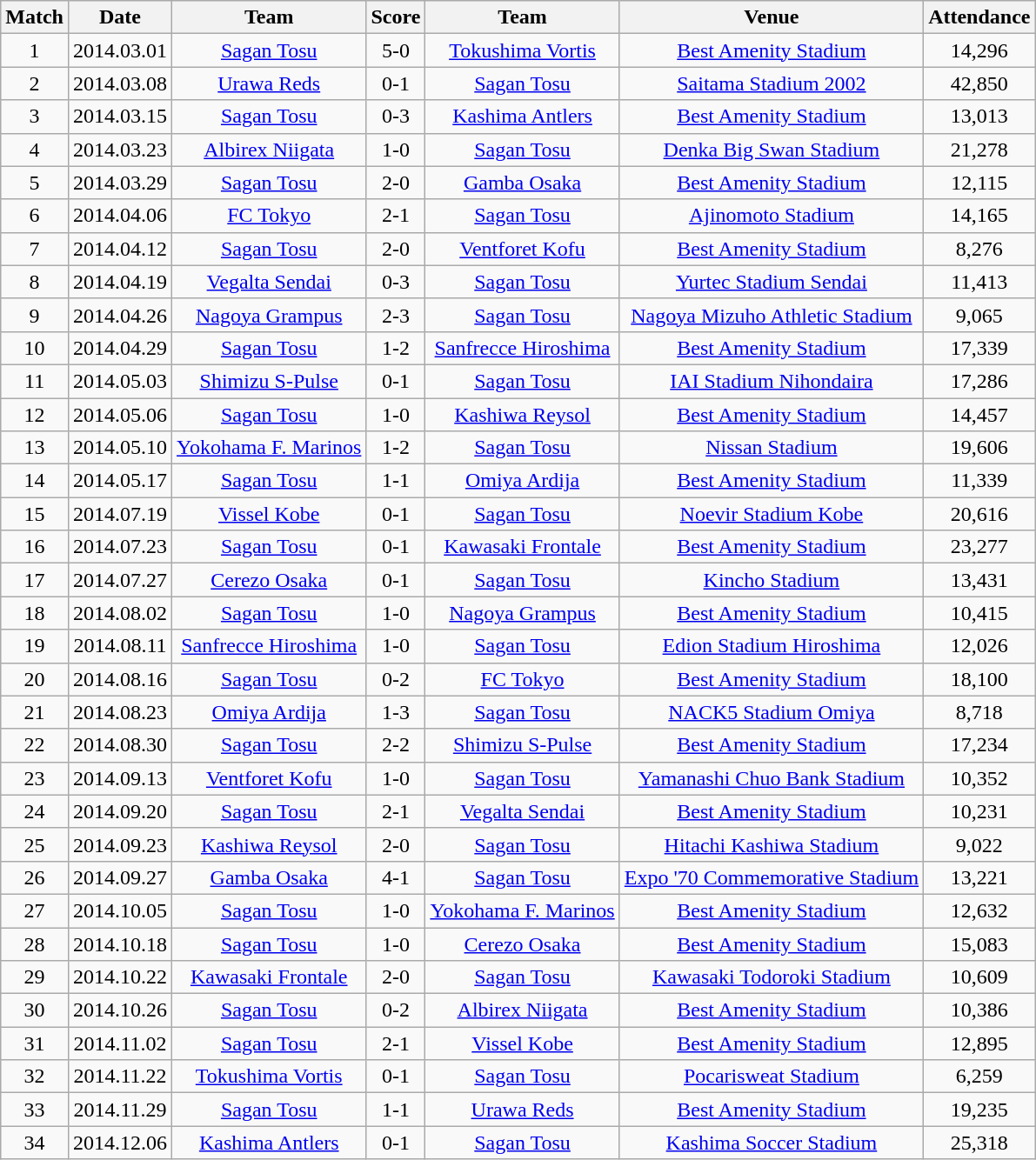<table class="wikitable" style="text-align:center;">
<tr>
<th>Match</th>
<th>Date</th>
<th>Team</th>
<th>Score</th>
<th>Team</th>
<th>Venue</th>
<th>Attendance</th>
</tr>
<tr>
<td>1</td>
<td>2014.03.01</td>
<td><a href='#'>Sagan Tosu</a></td>
<td>5-0</td>
<td><a href='#'>Tokushima Vortis</a></td>
<td><a href='#'>Best Amenity Stadium</a></td>
<td>14,296</td>
</tr>
<tr>
<td>2</td>
<td>2014.03.08</td>
<td><a href='#'>Urawa Reds</a></td>
<td>0-1</td>
<td><a href='#'>Sagan Tosu</a></td>
<td><a href='#'>Saitama Stadium 2002</a></td>
<td>42,850</td>
</tr>
<tr>
<td>3</td>
<td>2014.03.15</td>
<td><a href='#'>Sagan Tosu</a></td>
<td>0-3</td>
<td><a href='#'>Kashima Antlers</a></td>
<td><a href='#'>Best Amenity Stadium</a></td>
<td>13,013</td>
</tr>
<tr>
<td>4</td>
<td>2014.03.23</td>
<td><a href='#'>Albirex Niigata</a></td>
<td>1-0</td>
<td><a href='#'>Sagan Tosu</a></td>
<td><a href='#'>Denka Big Swan Stadium</a></td>
<td>21,278</td>
</tr>
<tr>
<td>5</td>
<td>2014.03.29</td>
<td><a href='#'>Sagan Tosu</a></td>
<td>2-0</td>
<td><a href='#'>Gamba Osaka</a></td>
<td><a href='#'>Best Amenity Stadium</a></td>
<td>12,115</td>
</tr>
<tr>
<td>6</td>
<td>2014.04.06</td>
<td><a href='#'>FC Tokyo</a></td>
<td>2-1</td>
<td><a href='#'>Sagan Tosu</a></td>
<td><a href='#'>Ajinomoto Stadium</a></td>
<td>14,165</td>
</tr>
<tr>
<td>7</td>
<td>2014.04.12</td>
<td><a href='#'>Sagan Tosu</a></td>
<td>2-0</td>
<td><a href='#'>Ventforet Kofu</a></td>
<td><a href='#'>Best Amenity Stadium</a></td>
<td>8,276</td>
</tr>
<tr>
<td>8</td>
<td>2014.04.19</td>
<td><a href='#'>Vegalta Sendai</a></td>
<td>0-3</td>
<td><a href='#'>Sagan Tosu</a></td>
<td><a href='#'>Yurtec Stadium Sendai</a></td>
<td>11,413</td>
</tr>
<tr>
<td>9</td>
<td>2014.04.26</td>
<td><a href='#'>Nagoya Grampus</a></td>
<td>2-3</td>
<td><a href='#'>Sagan Tosu</a></td>
<td><a href='#'>Nagoya Mizuho Athletic Stadium</a></td>
<td>9,065</td>
</tr>
<tr>
<td>10</td>
<td>2014.04.29</td>
<td><a href='#'>Sagan Tosu</a></td>
<td>1-2</td>
<td><a href='#'>Sanfrecce Hiroshima</a></td>
<td><a href='#'>Best Amenity Stadium</a></td>
<td>17,339</td>
</tr>
<tr>
<td>11</td>
<td>2014.05.03</td>
<td><a href='#'>Shimizu S-Pulse</a></td>
<td>0-1</td>
<td><a href='#'>Sagan Tosu</a></td>
<td><a href='#'>IAI Stadium Nihondaira</a></td>
<td>17,286</td>
</tr>
<tr>
<td>12</td>
<td>2014.05.06</td>
<td><a href='#'>Sagan Tosu</a></td>
<td>1-0</td>
<td><a href='#'>Kashiwa Reysol</a></td>
<td><a href='#'>Best Amenity Stadium</a></td>
<td>14,457</td>
</tr>
<tr>
<td>13</td>
<td>2014.05.10</td>
<td><a href='#'>Yokohama F. Marinos</a></td>
<td>1-2</td>
<td><a href='#'>Sagan Tosu</a></td>
<td><a href='#'>Nissan Stadium</a></td>
<td>19,606</td>
</tr>
<tr>
<td>14</td>
<td>2014.05.17</td>
<td><a href='#'>Sagan Tosu</a></td>
<td>1-1</td>
<td><a href='#'>Omiya Ardija</a></td>
<td><a href='#'>Best Amenity Stadium</a></td>
<td>11,339</td>
</tr>
<tr>
<td>15</td>
<td>2014.07.19</td>
<td><a href='#'>Vissel Kobe</a></td>
<td>0-1</td>
<td><a href='#'>Sagan Tosu</a></td>
<td><a href='#'>Noevir Stadium Kobe</a></td>
<td>20,616</td>
</tr>
<tr>
<td>16</td>
<td>2014.07.23</td>
<td><a href='#'>Sagan Tosu</a></td>
<td>0-1</td>
<td><a href='#'>Kawasaki Frontale</a></td>
<td><a href='#'>Best Amenity Stadium</a></td>
<td>23,277</td>
</tr>
<tr>
<td>17</td>
<td>2014.07.27</td>
<td><a href='#'>Cerezo Osaka</a></td>
<td>0-1</td>
<td><a href='#'>Sagan Tosu</a></td>
<td><a href='#'>Kincho Stadium</a></td>
<td>13,431</td>
</tr>
<tr>
<td>18</td>
<td>2014.08.02</td>
<td><a href='#'>Sagan Tosu</a></td>
<td>1-0</td>
<td><a href='#'>Nagoya Grampus</a></td>
<td><a href='#'>Best Amenity Stadium</a></td>
<td>10,415</td>
</tr>
<tr>
<td>19</td>
<td>2014.08.11</td>
<td><a href='#'>Sanfrecce Hiroshima</a></td>
<td>1-0</td>
<td><a href='#'>Sagan Tosu</a></td>
<td><a href='#'>Edion Stadium Hiroshima</a></td>
<td>12,026</td>
</tr>
<tr>
<td>20</td>
<td>2014.08.16</td>
<td><a href='#'>Sagan Tosu</a></td>
<td>0-2</td>
<td><a href='#'>FC Tokyo</a></td>
<td><a href='#'>Best Amenity Stadium</a></td>
<td>18,100</td>
</tr>
<tr>
<td>21</td>
<td>2014.08.23</td>
<td><a href='#'>Omiya Ardija</a></td>
<td>1-3</td>
<td><a href='#'>Sagan Tosu</a></td>
<td><a href='#'>NACK5 Stadium Omiya</a></td>
<td>8,718</td>
</tr>
<tr>
<td>22</td>
<td>2014.08.30</td>
<td><a href='#'>Sagan Tosu</a></td>
<td>2-2</td>
<td><a href='#'>Shimizu S-Pulse</a></td>
<td><a href='#'>Best Amenity Stadium</a></td>
<td>17,234</td>
</tr>
<tr>
<td>23</td>
<td>2014.09.13</td>
<td><a href='#'>Ventforet Kofu</a></td>
<td>1-0</td>
<td><a href='#'>Sagan Tosu</a></td>
<td><a href='#'>Yamanashi Chuo Bank Stadium</a></td>
<td>10,352</td>
</tr>
<tr>
<td>24</td>
<td>2014.09.20</td>
<td><a href='#'>Sagan Tosu</a></td>
<td>2-1</td>
<td><a href='#'>Vegalta Sendai</a></td>
<td><a href='#'>Best Amenity Stadium</a></td>
<td>10,231</td>
</tr>
<tr>
<td>25</td>
<td>2014.09.23</td>
<td><a href='#'>Kashiwa Reysol</a></td>
<td>2-0</td>
<td><a href='#'>Sagan Tosu</a></td>
<td><a href='#'>Hitachi Kashiwa Stadium</a></td>
<td>9,022</td>
</tr>
<tr>
<td>26</td>
<td>2014.09.27</td>
<td><a href='#'>Gamba Osaka</a></td>
<td>4-1</td>
<td><a href='#'>Sagan Tosu</a></td>
<td><a href='#'>Expo '70 Commemorative Stadium</a></td>
<td>13,221</td>
</tr>
<tr>
<td>27</td>
<td>2014.10.05</td>
<td><a href='#'>Sagan Tosu</a></td>
<td>1-0</td>
<td><a href='#'>Yokohama F. Marinos</a></td>
<td><a href='#'>Best Amenity Stadium</a></td>
<td>12,632</td>
</tr>
<tr>
<td>28</td>
<td>2014.10.18</td>
<td><a href='#'>Sagan Tosu</a></td>
<td>1-0</td>
<td><a href='#'>Cerezo Osaka</a></td>
<td><a href='#'>Best Amenity Stadium</a></td>
<td>15,083</td>
</tr>
<tr>
<td>29</td>
<td>2014.10.22</td>
<td><a href='#'>Kawasaki Frontale</a></td>
<td>2-0</td>
<td><a href='#'>Sagan Tosu</a></td>
<td><a href='#'>Kawasaki Todoroki Stadium</a></td>
<td>10,609</td>
</tr>
<tr>
<td>30</td>
<td>2014.10.26</td>
<td><a href='#'>Sagan Tosu</a></td>
<td>0-2</td>
<td><a href='#'>Albirex Niigata</a></td>
<td><a href='#'>Best Amenity Stadium</a></td>
<td>10,386</td>
</tr>
<tr>
<td>31</td>
<td>2014.11.02</td>
<td><a href='#'>Sagan Tosu</a></td>
<td>2-1</td>
<td><a href='#'>Vissel Kobe</a></td>
<td><a href='#'>Best Amenity Stadium</a></td>
<td>12,895</td>
</tr>
<tr>
<td>32</td>
<td>2014.11.22</td>
<td><a href='#'>Tokushima Vortis</a></td>
<td>0-1</td>
<td><a href='#'>Sagan Tosu</a></td>
<td><a href='#'>Pocarisweat Stadium</a></td>
<td>6,259</td>
</tr>
<tr>
<td>33</td>
<td>2014.11.29</td>
<td><a href='#'>Sagan Tosu</a></td>
<td>1-1</td>
<td><a href='#'>Urawa Reds</a></td>
<td><a href='#'>Best Amenity Stadium</a></td>
<td>19,235</td>
</tr>
<tr>
<td>34</td>
<td>2014.12.06</td>
<td><a href='#'>Kashima Antlers</a></td>
<td>0-1</td>
<td><a href='#'>Sagan Tosu</a></td>
<td><a href='#'>Kashima Soccer Stadium</a></td>
<td>25,318</td>
</tr>
</table>
